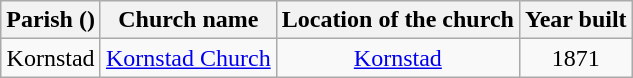<table class="wikitable" style="text-align:center">
<tr>
<th>Parish ()</th>
<th>Church name</th>
<th>Location of the church</th>
<th>Year built</th>
</tr>
<tr>
<td rowspan="1">Kornstad</td>
<td><a href='#'>Kornstad Church</a></td>
<td><a href='#'>Kornstad</a></td>
<td>1871</td>
</tr>
</table>
